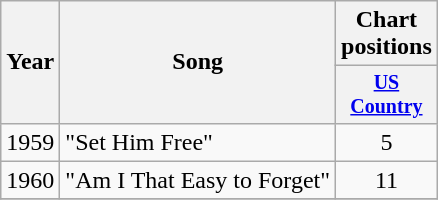<table class="wikitable" style="text-align:center;">
<tr>
<th rowspan="2">Year</th>
<th rowspan="2">Song</th>
<th colspan="1">Chart positions</th>
</tr>
<tr style="font-size:smaller;">
<th width="60"><a href='#'>US Country</a><br></th>
</tr>
<tr>
<td>1959</td>
<td align=left>"Set Him Free"</td>
<td>5</td>
</tr>
<tr>
<td>1960</td>
<td align=left>"Am I That Easy to Forget"</td>
<td>11</td>
</tr>
<tr>
</tr>
</table>
